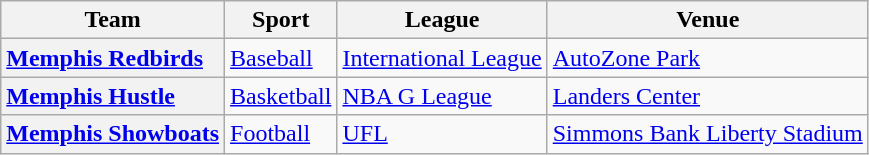<table class="wikitable plainrowheaders">
<tr>
<th scope="col">Team</th>
<th scope="col">Sport</th>
<th scope="col">League</th>
<th scope="col">Venue</th>
</tr>
<tr>
<th scope="row" style="text-align:left"><a href='#'>Memphis Redbirds</a></th>
<td><a href='#'>Baseball</a></td>
<td><a href='#'>International League</a></td>
<td><a href='#'>AutoZone Park</a></td>
</tr>
<tr>
<th scope="row" style="text-align:left"><a href='#'>Memphis Hustle</a></th>
<td><a href='#'>Basketball</a></td>
<td><a href='#'>NBA G League</a></td>
<td><a href='#'>Landers Center</a> </td>
</tr>
<tr>
<th scope="row" style="text-align:left"><a href='#'>Memphis Showboats</a></th>
<td><a href='#'>Football</a></td>
<td><a href='#'>UFL</a></td>
<td><a href='#'>Simmons Bank Liberty Stadium</a></td>
</tr>
</table>
